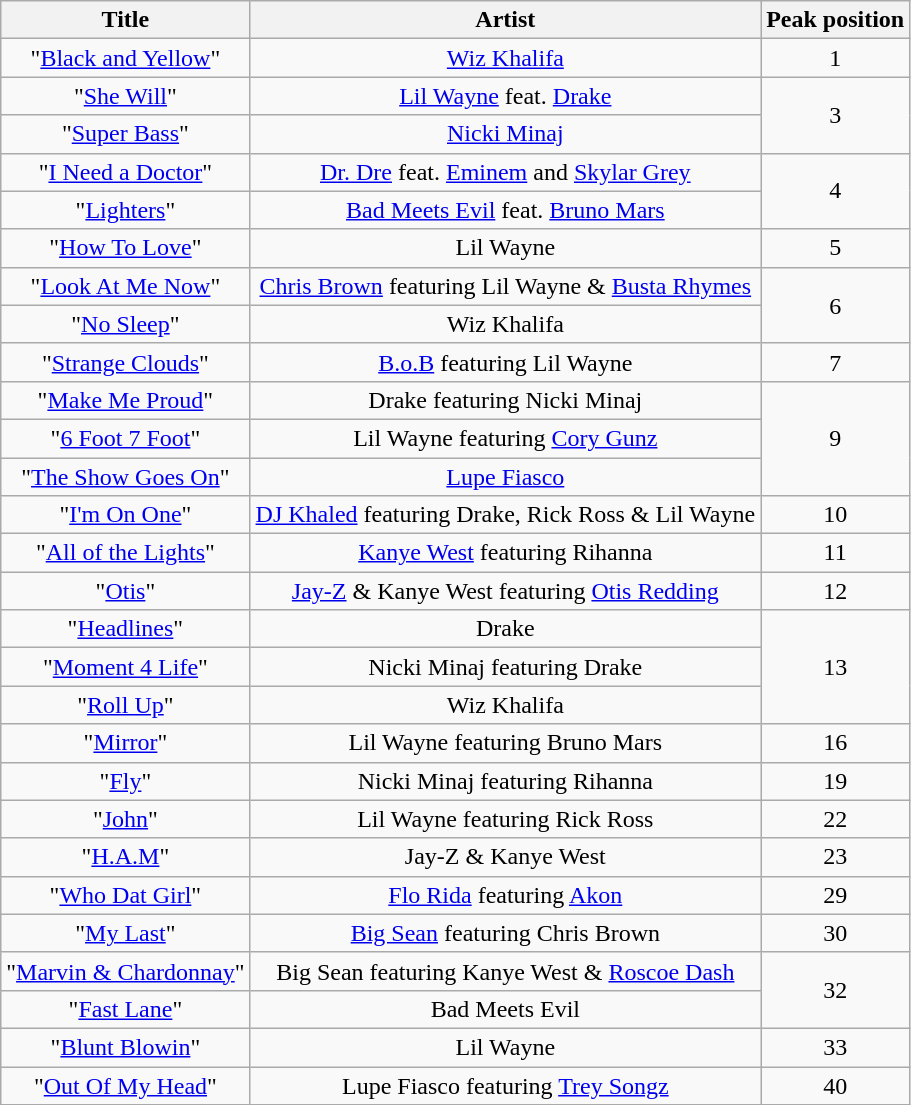<table class="wikitable sortable plainrowheaders" style="text-align:center;">
<tr>
<th scope="col">Title</th>
<th scope="col">Artist</th>
<th scope="col">Peak position</th>
</tr>
<tr>
<td>"<a href='#'>Black and Yellow</a>"</td>
<td><a href='#'>Wiz Khalifa</a></td>
<td>1</td>
</tr>
<tr>
<td>"<a href='#'>She Will</a>"</td>
<td><a href='#'>Lil Wayne</a> feat. <a href='#'>Drake</a></td>
<td rowspan="2">3</td>
</tr>
<tr>
<td>"<a href='#'>Super Bass</a>"</td>
<td><a href='#'>Nicki Minaj</a></td>
</tr>
<tr>
<td>"<a href='#'>I Need a Doctor</a>"</td>
<td><a href='#'>Dr. Dre</a> feat. <a href='#'>Eminem</a> and <a href='#'>Skylar Grey</a></td>
<td rowspan="2">4</td>
</tr>
<tr>
<td>"<a href='#'>Lighters</a>"</td>
<td><a href='#'>Bad Meets Evil</a> feat. <a href='#'>Bruno Mars</a></td>
</tr>
<tr>
<td>"<a href='#'>How To Love</a>"</td>
<td>Lil Wayne</td>
<td>5</td>
</tr>
<tr>
<td>"<a href='#'>Look At Me Now</a>"</td>
<td><a href='#'>Chris Brown</a> featuring Lil Wayne & <a href='#'>Busta Rhymes</a></td>
<td rowspan="2">6</td>
</tr>
<tr>
<td>"<a href='#'>No Sleep</a>"</td>
<td>Wiz Khalifa</td>
</tr>
<tr>
<td>"<a href='#'>Strange Clouds</a>"</td>
<td><a href='#'>B.o.B</a> featuring Lil Wayne</td>
<td>7</td>
</tr>
<tr>
<td>"<a href='#'>Make Me Proud</a>"</td>
<td>Drake featuring Nicki Minaj</td>
<td rowspan="3">9</td>
</tr>
<tr>
<td>"<a href='#'>6 Foot 7 Foot</a>"</td>
<td>Lil Wayne featuring <a href='#'>Cory Gunz</a></td>
</tr>
<tr>
<td>"<a href='#'>The Show Goes On</a>"</td>
<td><a href='#'>Lupe Fiasco</a></td>
</tr>
<tr>
<td>"<a href='#'>I'm On One</a>"</td>
<td><a href='#'>DJ Khaled</a> featuring Drake, Rick Ross & Lil Wayne</td>
<td>10</td>
</tr>
<tr>
<td>"<a href='#'>All of the Lights</a>"</td>
<td><a href='#'>Kanye West</a> featuring Rihanna</td>
<td>11</td>
</tr>
<tr>
<td>"<a href='#'>Otis</a>"</td>
<td><a href='#'>Jay-Z</a> & Kanye West featuring <a href='#'>Otis Redding</a></td>
<td>12</td>
</tr>
<tr>
<td>"<a href='#'>Headlines</a>"</td>
<td>Drake</td>
<td rowspan="3">13</td>
</tr>
<tr>
<td>"<a href='#'>Moment 4 Life</a>"</td>
<td>Nicki Minaj featuring Drake</td>
</tr>
<tr>
<td>"<a href='#'>Roll Up</a>"</td>
<td>Wiz Khalifa</td>
</tr>
<tr>
<td>"<a href='#'>Mirror</a>"</td>
<td>Lil Wayne featuring Bruno Mars</td>
<td>16</td>
</tr>
<tr>
<td>"<a href='#'>Fly</a>"</td>
<td>Nicki Minaj featuring Rihanna</td>
<td>19</td>
</tr>
<tr>
<td>"<a href='#'>John</a>"</td>
<td>Lil Wayne featuring Rick Ross</td>
<td>22</td>
</tr>
<tr>
<td>"<a href='#'>H.A.M</a>"</td>
<td>Jay-Z & Kanye West</td>
<td>23</td>
</tr>
<tr>
<td>"<a href='#'>Who Dat Girl</a>"</td>
<td><a href='#'>Flo Rida</a> featuring <a href='#'>Akon</a></td>
<td>29</td>
</tr>
<tr>
<td>"<a href='#'>My Last</a>"</td>
<td><a href='#'>Big Sean</a> featuring Chris Brown</td>
<td>30</td>
</tr>
<tr>
<td>"<a href='#'>Marvin & Chardonnay</a>"</td>
<td>Big Sean featuring Kanye West & <a href='#'>Roscoe Dash</a></td>
<td rowspan="2">32</td>
</tr>
<tr>
<td>"<a href='#'>Fast Lane</a>"</td>
<td>Bad Meets Evil</td>
</tr>
<tr>
<td>"<a href='#'>Blunt Blowin</a>"</td>
<td>Lil Wayne</td>
<td>33</td>
</tr>
<tr>
<td>"<a href='#'>Out Of My Head</a>"</td>
<td>Lupe Fiasco featuring <a href='#'>Trey Songz</a></td>
<td>40</td>
</tr>
</table>
